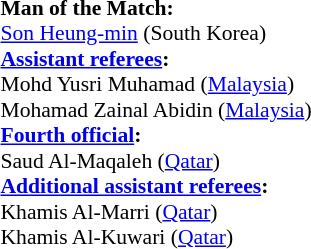<table style="width:100%; font-size:90%;">
<tr>
<td><br><strong>Man of the Match:</strong>
<br><a href='#'>Son Heung-min</a> (South Korea)<br><strong><a href='#'>Assistant referees</a>:</strong>
<br>Mohd Yusri Muhamad (<a href='#'>Malaysia</a>)
<br>Mohamad Zainal Abidin (<a href='#'>Malaysia</a>)
<br><strong><a href='#'>Fourth official</a>:</strong>
<br>Saud Al-Maqaleh (<a href='#'>Qatar</a>)
<br><strong><a href='#'>Additional assistant referees</a>:</strong>
<br>Khamis Al-Marri (<a href='#'>Qatar</a>)
<br>Khamis Al-Kuwari (<a href='#'>Qatar</a>)</td>
</tr>
</table>
